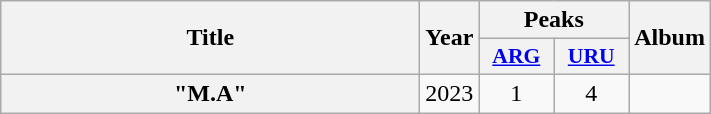<table class="wikitable plainrowheaders" style="text-align:center;" border="1">
<tr>
<th scope="col" rowspan="2" style="width:17em;">Title</th>
<th scope="col" rowspan="2">Year</th>
<th colspan="2" scope="col">Peaks</th>
<th scope="col" rowspan="2">Album</th>
</tr>
<tr>
<th scope="col" style="width:3em;font-size:90%;"><a href='#'>ARG</a><br></th>
<th scope="col" style="width:3em;font-size:90%;"><a href='#'>URU</a><br></th>
</tr>
<tr>
<th scope="row">"M.A"  <br> </th>
<td>2023</td>
<td>1</td>
<td>4</td>
<td></td>
</tr>
</table>
